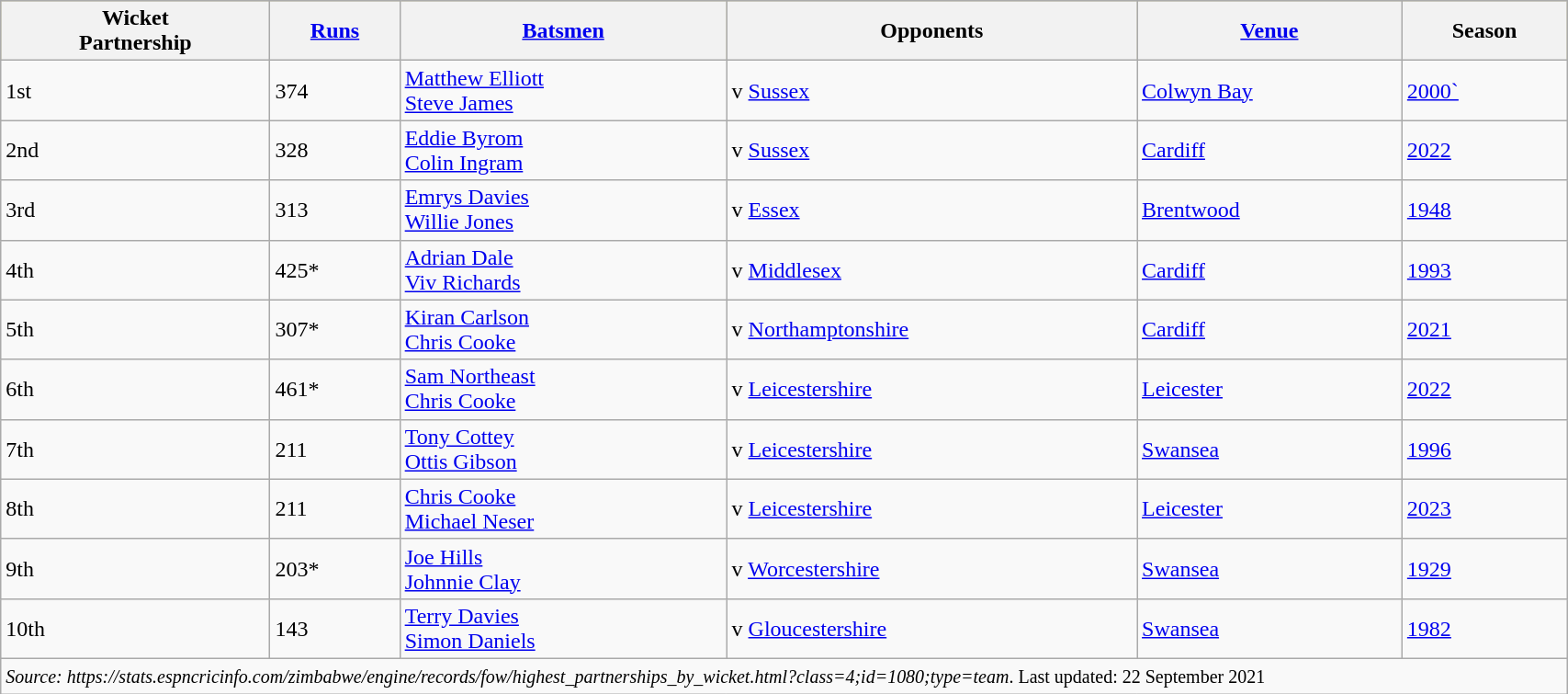<table class="wikitable" width=90%>
<tr bgcolor=#bdb76b>
<th>Wicket<br>Partnership</th>
<th><a href='#'>Runs</a></th>
<th><a href='#'>Batsmen</a></th>
<th>Opponents</th>
<th><a href='#'>Venue</a></th>
<th>Season</th>
</tr>
<tr>
<td>1st</td>
<td>374</td>
<td> <a href='#'>Matthew Elliott</a><br> <a href='#'>Steve James</a></td>
<td>v <a href='#'>Sussex</a></td>
<td><a href='#'>Colwyn Bay</a></td>
<td><a href='#'>2000`</a></td>
</tr>
<tr>
<td>2nd</td>
<td>328</td>
<td> <a href='#'>Eddie Byrom</a><br> <a href='#'>Colin Ingram</a></td>
<td>v <a href='#'>Sussex</a></td>
<td><a href='#'>Cardiff</a></td>
<td><a href='#'>2022</a></td>
</tr>
<tr>
<td>3rd</td>
<td>313</td>
<td> <a href='#'>Emrys Davies</a><br> <a href='#'>Willie Jones</a></td>
<td>v <a href='#'>Essex</a></td>
<td><a href='#'>Brentwood</a></td>
<td><a href='#'>1948</a></td>
</tr>
<tr>
<td>4th</td>
<td>425*</td>
<td> <a href='#'>Adrian Dale</a><br> <a href='#'>Viv Richards</a></td>
<td>v <a href='#'>Middlesex</a></td>
<td><a href='#'>Cardiff</a></td>
<td><a href='#'>1993</a></td>
</tr>
<tr>
<td>5th</td>
<td>307*</td>
<td> <a href='#'>Kiran Carlson</a><br> <a href='#'>Chris Cooke</a></td>
<td>v <a href='#'>Northamptonshire</a></td>
<td><a href='#'>Cardiff</a></td>
<td><a href='#'>2021</a></td>
</tr>
<tr>
<td>6th</td>
<td>461*</td>
<td> <a href='#'>Sam Northeast</a><br> <a href='#'>Chris Cooke</a></td>
<td>v <a href='#'>Leicestershire</a></td>
<td><a href='#'>Leicester</a></td>
<td><a href='#'>2022</a></td>
</tr>
<tr>
<td>7th</td>
<td>211</td>
<td> <a href='#'>Tony Cottey</a><br> <a href='#'>Ottis Gibson</a></td>
<td>v <a href='#'>Leicestershire</a></td>
<td><a href='#'>Swansea</a></td>
<td><a href='#'>1996</a></td>
</tr>
<tr>
<td>8th</td>
<td>211</td>
<td> <a href='#'>Chris Cooke</a><br> <a href='#'>Michael Neser</a></td>
<td>v <a href='#'>Leicestershire</a></td>
<td><a href='#'>Leicester</a></td>
<td><a href='#'>2023</a></td>
</tr>
<tr>
<td>9th</td>
<td>203*</td>
<td> <a href='#'>Joe Hills</a><br> <a href='#'>Johnnie Clay</a></td>
<td>v <a href='#'>Worcestershire</a></td>
<td><a href='#'>Swansea</a></td>
<td><a href='#'>1929</a></td>
</tr>
<tr>
<td>10th</td>
<td>143</td>
<td> <a href='#'>Terry Davies</a><br> <a href='#'>Simon Daniels</a></td>
<td>v <a href='#'>Gloucestershire</a></td>
<td><a href='#'>Swansea</a></td>
<td><a href='#'>1982</a></td>
</tr>
<tr>
<td colspan=6><small><em>Source: https://stats.espncricinfo.com/zimbabwe/engine/records/fow/highest_partnerships_by_wicket.html?class=4;id=1080;type=team</em>. Last updated: 22 September 2021</small></td>
</tr>
</table>
